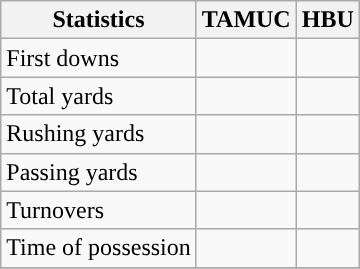<table class="wikitable">
<tr>
<th>Statistics</th>
<th>TAMUC</th>
<th>HBU</th>
</tr>
<tr>
<td>First downs</td>
<td></td>
<td></td>
</tr>
<tr>
<td>Total yards</td>
<td></td>
<td></td>
</tr>
<tr>
<td>Rushing yards</td>
<td></td>
<td></td>
</tr>
<tr>
<td>Passing yards</td>
<td></td>
<td></td>
</tr>
<tr>
<td>Turnovers</td>
<td></td>
<td></td>
</tr>
<tr>
<td>Time of possession</td>
<td></td>
<td></td>
</tr>
<tr>
</tr>
</table>
